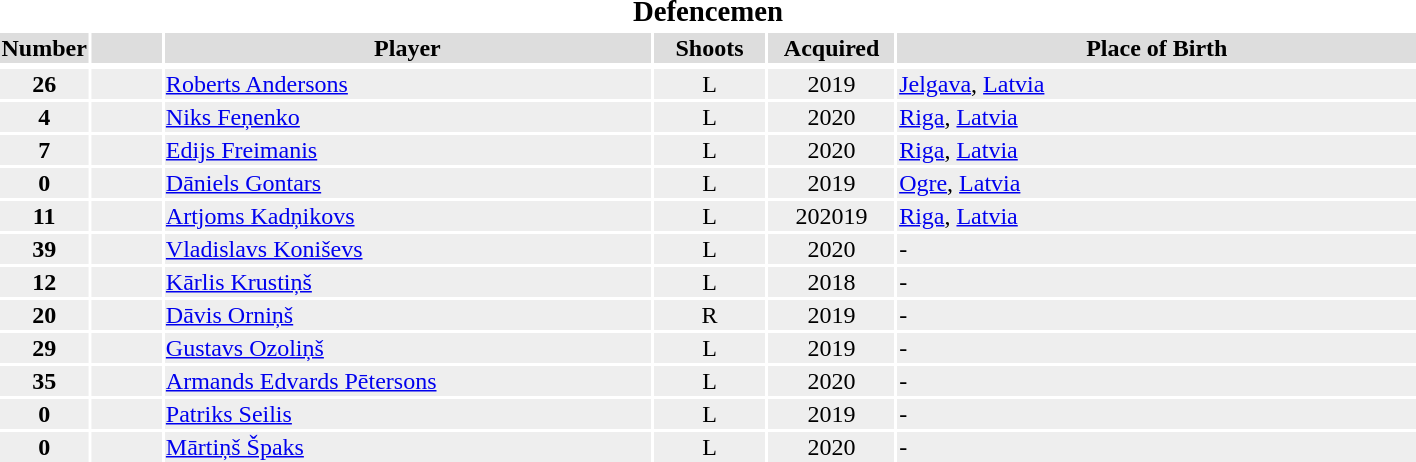<table width=75%>
<tr>
<th colspan=7><big>Defencemen</big></th>
</tr>
<tr bgcolor="#dddddd">
<th width=5%>Number</th>
<th width=5%></th>
<th !width=15%>Player</th>
<th width=8%>Shoots</th>
<th width=9%>Acquired</th>
<th width=37%>Place of Birth</th>
</tr>
<tr>
</tr>
<tr bgcolor="#eeeeee">
<td align=center><strong>26</strong></td>
<td align=center></td>
<td><a href='#'>Roberts Andersons</a></td>
<td align=center>L</td>
<td align=center>2019</td>
<td><a href='#'>Jelgava</a>, <a href='#'>Latvia</a></td>
</tr>
<tr bgcolor="#eeeeee">
<td align=center><strong>4</strong></td>
<td align=center></td>
<td><a href='#'>Niks Feņenko</a></td>
<td align=center>L</td>
<td align=center>2020</td>
<td><a href='#'>Riga</a>, <a href='#'>Latvia</a></td>
</tr>
<tr bgcolor="#eeeeee">
<td align=center><strong>7</strong></td>
<td align=center></td>
<td><a href='#'>Edijs Freimanis</a></td>
<td align=center>L</td>
<td align=center>2020</td>
<td><a href='#'>Riga</a>, <a href='#'>Latvia</a></td>
</tr>
<tr bgcolor="#eeeeee">
<td align=center><strong>0</strong></td>
<td align=center></td>
<td><a href='#'>Dāniels Gontars</a></td>
<td align=center>L</td>
<td align=center>2019</td>
<td><a href='#'>Ogre</a>, <a href='#'>Latvia</a></td>
</tr>
<tr bgcolor="#eeeeee">
<td align=center><strong>11</strong></td>
<td align=center></td>
<td><a href='#'>Artjoms Kadņikovs</a></td>
<td align=center>L</td>
<td align=center>202019</td>
<td><a href='#'>Riga</a>, <a href='#'>Latvia</a></td>
</tr>
<tr bgcolor="#eeeeee">
<td align=center><strong>39</strong></td>
<td align=center></td>
<td><a href='#'>Vladislavs Koniševs</a></td>
<td align=center>L</td>
<td align=center>2020</td>
<td>-</td>
</tr>
<tr bgcolor="#eeeeee">
<td align=center><strong>12</strong></td>
<td align=center></td>
<td><a href='#'>Kārlis Krustiņš</a></td>
<td align=center>L</td>
<td align=center>2018</td>
<td>-</td>
</tr>
<tr bgcolor="#eeeeee">
<td align=center><strong>20</strong></td>
<td align=center></td>
<td><a href='#'>Dāvis Orniņš</a></td>
<td align=center>R</td>
<td align=center>2019</td>
<td>-</td>
</tr>
<tr bgcolor="#eeeeee">
<td align=center><strong>29</strong></td>
<td align=center></td>
<td><a href='#'>Gustavs Ozoliņš</a></td>
<td align=center>L</td>
<td align=center>2019</td>
<td>-</td>
</tr>
<tr bgcolor="#eeeeee">
<td align=center><strong>35</strong></td>
<td align=center></td>
<td><a href='#'>Armands Edvards Pētersons</a></td>
<td align=center>L</td>
<td align=center>2020</td>
<td>-</td>
</tr>
<tr bgcolor="#eeeeee">
<td align=center><strong>0</strong></td>
<td align=center></td>
<td><a href='#'>Patriks Seilis</a></td>
<td align=center>L</td>
<td align=center>2019</td>
<td>-</td>
</tr>
<tr bgcolor="#eeeeee">
<td align=center><strong>0</strong></td>
<td align=center></td>
<td><a href='#'>Mārtiņš Špaks</a></td>
<td align=center>L</td>
<td align=center>2020</td>
<td>-</td>
</tr>
</table>
